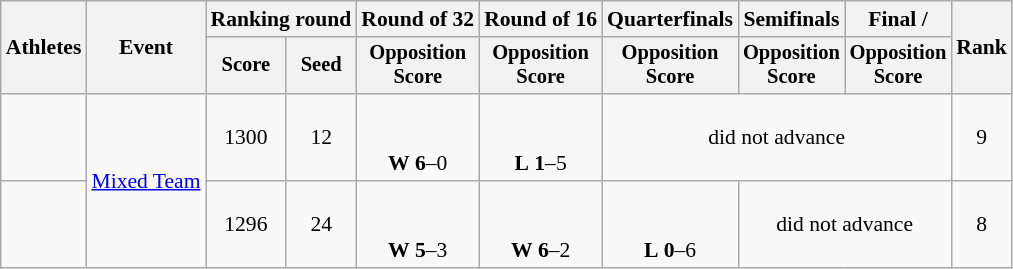<table class="wikitable" style="font-size:90%;">
<tr>
<th rowspan="2">Athletes</th>
<th rowspan="2">Event</th>
<th colspan="2">Ranking round</th>
<th>Round of 32</th>
<th>Round of 16</th>
<th>Quarterfinals</th>
<th>Semifinals</th>
<th>Final / </th>
<th rowspan=2>Rank</th>
</tr>
<tr style="font-size:95%">
<th>Score</th>
<th>Seed</th>
<th>Opposition<br>Score</th>
<th>Opposition<br>Score</th>
<th>Opposition<br>Score</th>
<th>Opposition<br>Score</th>
<th>Opposition<br>Score</th>
</tr>
<tr align=center>
<td align=left><br></td>
<td rowspan=2><a href='#'>Mixed Team</a></td>
<td>1300</td>
<td>12</td>
<td><br><br><strong>W</strong> <strong>6</strong>–0</td>
<td><br><br><strong>L</strong> <strong>1</strong>–5</td>
<td colspan=3>did not advance</td>
<td>9</td>
</tr>
<tr align=center>
<td align=left><br></td>
<td>1296</td>
<td>24</td>
<td><br><br><strong>W</strong> <strong>5</strong>–3</td>
<td><br><br><strong>W</strong> <strong>6</strong>–2</td>
<td><br><br><strong>L</strong> <strong>0</strong>–6</td>
<td colspan=2>did not advance</td>
<td>8</td>
</tr>
</table>
